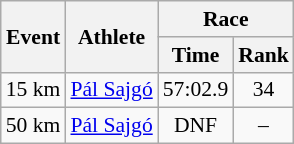<table class="wikitable" border="1" style="font-size:90%">
<tr>
<th rowspan=2>Event</th>
<th rowspan=2>Athlete</th>
<th colspan=2>Race</th>
</tr>
<tr>
<th>Time</th>
<th>Rank</th>
</tr>
<tr>
<td>15 km</td>
<td><a href='#'>Pál Sajgó</a></td>
<td align=center>57:02.9</td>
<td align=center>34</td>
</tr>
<tr>
<td>50 km</td>
<td><a href='#'>Pál Sajgó</a></td>
<td align=center>DNF</td>
<td align=center>–</td>
</tr>
</table>
